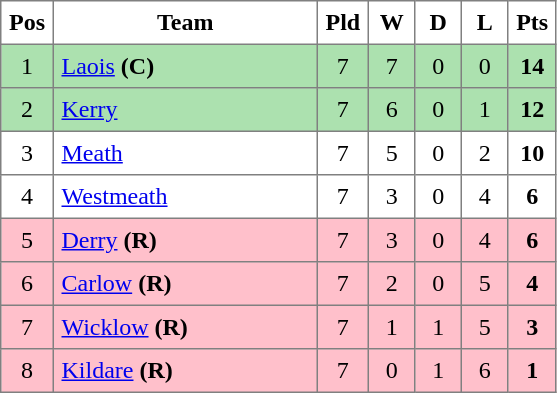<table style="border-collapse:collapse" border="1" cellspacing="0" cellpadding="5">
<tr>
<th>Pos</th>
<th width="165">Team</th>
<th width="20">Pld</th>
<th width="20">W</th>
<th width="20">D</th>
<th width="20">L</th>
<th width="20">Pts</th>
</tr>
<tr align="center" style="background:#ACE1AF;">
<td>1</td>
<td style="text-align:left;"> <a href='#'>Laois</a> <strong>(C)</strong></td>
<td>7</td>
<td>7</td>
<td>0</td>
<td>0</td>
<td><strong>14</strong></td>
</tr>
<tr align="center" style="background:#ACE1AF;">
<td>2</td>
<td style="text-align:left;"> <a href='#'>Kerry</a></td>
<td>7</td>
<td>6</td>
<td>0</td>
<td>1</td>
<td><strong>12</strong></td>
</tr>
<tr align="center">
<td>3</td>
<td style="text-align:left;"> <a href='#'>Meath</a></td>
<td>7</td>
<td>5</td>
<td>0</td>
<td>2</td>
<td><strong>10</strong></td>
</tr>
<tr align="center">
<td>4</td>
<td style="text-align:left;"> <a href='#'>Westmeath</a></td>
<td>7</td>
<td>3</td>
<td>0</td>
<td>4</td>
<td><strong>6</strong></td>
</tr>
<tr align="center" style="background:#FFC0CB;">
<td>5</td>
<td style="text-align:left;"> <a href='#'>Derry</a> <strong>(R)</strong></td>
<td>7</td>
<td>3</td>
<td>0</td>
<td>4</td>
<td><strong>6</strong></td>
</tr>
<tr align="center" style="background:#FFC0CB;">
<td>6</td>
<td style="text-align:left;"> <a href='#'>Carlow</a> <strong>(R)</strong></td>
<td>7</td>
<td>2</td>
<td>0</td>
<td>5</td>
<td><strong>4</strong></td>
</tr>
<tr align="center" style="background:#FFC0CB;">
<td>7</td>
<td style="text-align:left;"> <a href='#'>Wicklow</a> <strong>(R)</strong></td>
<td>7</td>
<td>1</td>
<td>1</td>
<td>5</td>
<td><strong>3</strong></td>
</tr>
<tr align="center" style="background:#FFC0CB;">
<td>8</td>
<td style="text-align:left;"> <a href='#'>Kildare</a> <strong>(R)</strong></td>
<td>7</td>
<td>0</td>
<td>1</td>
<td>6</td>
<td><strong>1</strong></td>
</tr>
</table>
